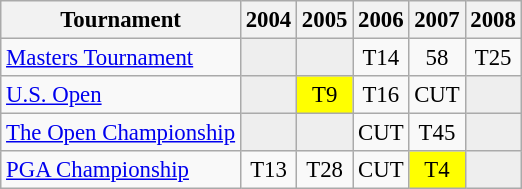<table class="wikitable" style="font-size:95%;text-align:center;">
<tr>
<th>Tournament</th>
<th>2004</th>
<th>2005</th>
<th>2006</th>
<th>2007</th>
<th>2008</th>
</tr>
<tr>
<td align=left><a href='#'>Masters Tournament</a></td>
<td style="background:#eeeeee;"></td>
<td style="background:#eeeeee;"></td>
<td>T14</td>
<td>58</td>
<td>T25</td>
</tr>
<tr>
<td align=left><a href='#'>U.S. Open</a></td>
<td style="background:#eeeeee;"></td>
<td style="background:yellow;">T9</td>
<td>T16</td>
<td>CUT</td>
<td style="background:#eeeeee;"></td>
</tr>
<tr>
<td align=left><a href='#'>The Open Championship</a></td>
<td style="background:#eeeeee;"></td>
<td style="background:#eeeeee;"></td>
<td>CUT</td>
<td>T45</td>
<td style="background:#eeeeee;"></td>
</tr>
<tr>
<td align=left><a href='#'>PGA Championship</a></td>
<td>T13</td>
<td>T28</td>
<td>CUT</td>
<td style="background:yellow;">T4</td>
<td style="background:#eeeeee;"></td>
</tr>
</table>
